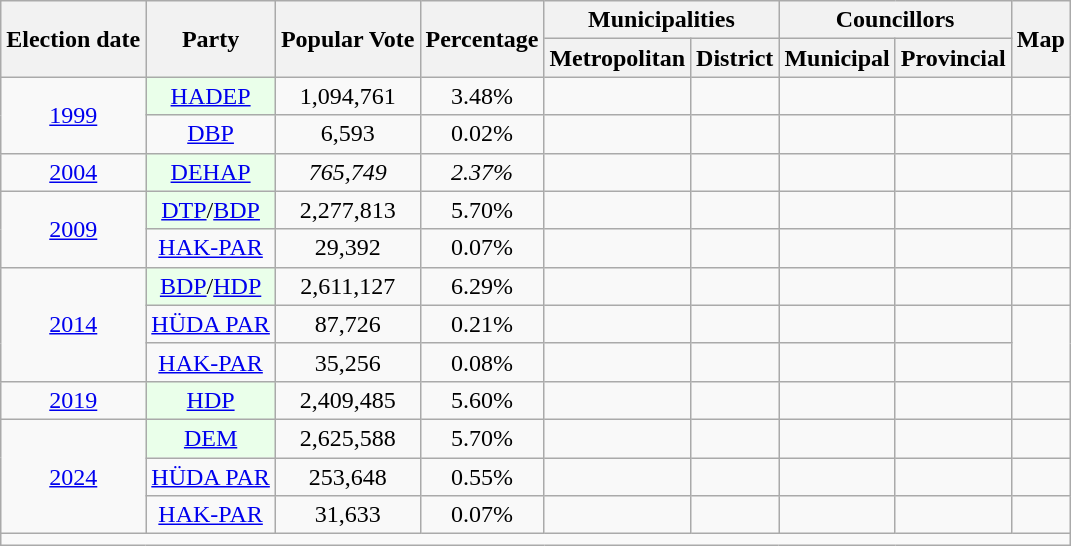<table class="wikitable" style="text-align:center;">
<tr>
<th rowspan="2">Election date</th>
<th rowspan="2">Party</th>
<th rowspan="2">Popular Vote</th>
<th rowspan="2">Percentage</th>
<th colspan="2">Municipalities</th>
<th colspan="2">Councillors</th>
<th rowspan="2">Map</th>
</tr>
<tr>
<th>Metropolitan</th>
<th>District</th>
<th>Municipal</th>
<th>Provincial</th>
</tr>
<tr>
<td rowspan=2><a href='#'>1999</a></td>
<td style="background:#EAFFEA"><a href='#'>HADEP</a></td>
<td>1,094,761</td>
<td>3.48%</td>
<td></td>
<td></td>
<td></td>
<td></td>
<td></td>
</tr>
<tr>
<td><a href='#'>DBP</a></td>
<td>6,593</td>
<td>0.02%</td>
<td></td>
<td></td>
<td></td>
<td></td>
</tr>
<tr>
<td><a href='#'>2004</a></td>
<td style="background:#EAFFEA"><a href='#'>DEHAP</a></td>
<td><em>765,749</em></td>
<td><em>2.37%</em></td>
<td></td>
<td></td>
<td></td>
<td></td>
<td></td>
</tr>
<tr>
<td rowspan=2><a href='#'>2009</a></td>
<td style="background:#EAFFEA"><a href='#'>DTP</a>/<a href='#'>BDP</a></td>
<td>2,277,813</td>
<td>5.70%</td>
<td></td>
<td></td>
<td></td>
<td></td>
<td></td>
</tr>
<tr>
<td><a href='#'>HAK-PAR</a></td>
<td>29,392</td>
<td>0.07%</td>
<td></td>
<td></td>
<td></td>
<td></td>
</tr>
<tr>
<td rowspan=3><a href='#'>2014</a></td>
<td style="background:#EAFFEA"><a href='#'>BDP</a>/<a href='#'>HDP</a></td>
<td>2,611,127</td>
<td>6.29%</td>
<td></td>
<td></td>
<td></td>
<td></td>
<td></td>
</tr>
<tr>
<td><a href='#'>HÜDA PAR</a></td>
<td>87,726</td>
<td>0.21%</td>
<td></td>
<td></td>
<td></td>
<td></td>
</tr>
<tr>
<td><a href='#'>HAK-PAR</a></td>
<td>35,256</td>
<td>0.08%</td>
<td></td>
<td></td>
<td></td>
<td></td>
</tr>
<tr>
<td><a href='#'>2019</a></td>
<td style="background:#EAFFEA"><a href='#'>HDP</a></td>
<td>2,409,485</td>
<td>5.60%</td>
<td></td>
<td></td>
<td></td>
<td></td>
<td></td>
</tr>
<tr>
<td rowspan=3><a href='#'>2024</a></td>
<td style="background:#EAFFEA"><a href='#'>DEM</a></td>
<td>2,625,588</td>
<td>5.70%</td>
<td></td>
<td></td>
<td></td>
<td></td>
<td></td>
</tr>
<tr>
<td><a href='#'>HÜDA PAR</a></td>
<td>253,648</td>
<td>0.55%</td>
<td></td>
<td></td>
<td></td>
<td></td>
<td></td>
</tr>
<tr>
<td><a href='#'>HAK-PAR</a></td>
<td>31,633</td>
<td>0.07%</td>
<td></td>
<td></td>
<td></td>
<td></td>
<td></td>
</tr>
<tr>
<td colspan="9"></td>
</tr>
</table>
